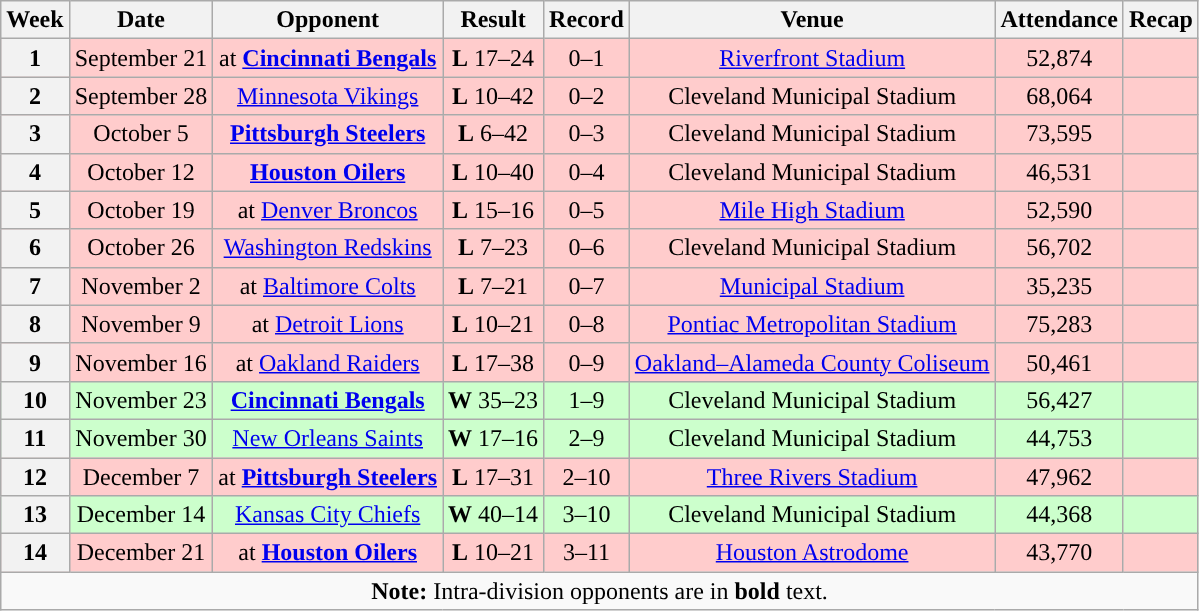<table class="wikitable" style="text-align:center">
<tr>
<th>Week</th>
<th>Date</th>
<th>Opponent</th>
<th>Result</th>
<th>Record</th>
<th>Venue</th>
<th>Attendance</th>
<th>Recap</th>
</tr>
<tr style="background:#fcc">
<th>1</th>
<td>September 21</td>
<td>at <strong><a href='#'>Cincinnati Bengals</a></strong></td>
<td><strong>L</strong> 17–24</td>
<td>0–1</td>
<td><a href='#'>Riverfront Stadium</a></td>
<td>52,874</td>
<td></td>
</tr>
<tr style="background:#fcc">
<th>2</th>
<td>September 28</td>
<td><a href='#'>Minnesota Vikings</a></td>
<td><strong>L</strong> 10–42</td>
<td>0–2</td>
<td>Cleveland Municipal Stadium</td>
<td>68,064</td>
<td></td>
</tr>
<tr style="background:#fcc">
<th>3</th>
<td>October 5</td>
<td><strong><a href='#'>Pittsburgh Steelers</a></strong></td>
<td><strong>L</strong> 6–42</td>
<td>0–3</td>
<td>Cleveland Municipal Stadium</td>
<td>73,595</td>
<td></td>
</tr>
<tr style="background:#fcc">
<th>4</th>
<td>October 12</td>
<td><strong><a href='#'>Houston Oilers</a></strong></td>
<td><strong>L</strong> 10–40</td>
<td>0–4</td>
<td>Cleveland Municipal Stadium</td>
<td>46,531</td>
<td></td>
</tr>
<tr style="background:#fcc">
<th>5</th>
<td>October 19</td>
<td>at <a href='#'>Denver Broncos</a></td>
<td><strong>L</strong> 15–16</td>
<td>0–5</td>
<td><a href='#'>Mile High Stadium</a></td>
<td>52,590</td>
<td></td>
</tr>
<tr style="background:#fcc">
<th>6</th>
<td>October 26</td>
<td><a href='#'>Washington Redskins</a></td>
<td><strong>L</strong> 7–23</td>
<td>0–6</td>
<td>Cleveland Municipal Stadium</td>
<td>56,702</td>
<td></td>
</tr>
<tr style="background:#fcc">
<th>7</th>
<td>November 2</td>
<td>at <a href='#'>Baltimore Colts</a></td>
<td><strong>L</strong> 7–21</td>
<td>0–7</td>
<td><a href='#'>Municipal Stadium</a></td>
<td>35,235</td>
<td></td>
</tr>
<tr style="background:#fcc">
<th>8</th>
<td>November 9</td>
<td>at <a href='#'>Detroit Lions</a></td>
<td><strong>L</strong> 10–21</td>
<td>0–8</td>
<td><a href='#'>Pontiac Metropolitan Stadium</a></td>
<td>75,283</td>
<td></td>
</tr>
<tr style="background:#fcc">
<th>9</th>
<td>November 16</td>
<td>at <a href='#'>Oakland Raiders</a></td>
<td><strong>L</strong> 17–38</td>
<td>0–9</td>
<td><a href='#'>Oakland–Alameda County Coliseum</a></td>
<td>50,461</td>
<td></td>
</tr>
<tr style="background:#cfc">
<th>10</th>
<td>November 23</td>
<td><strong><a href='#'>Cincinnati Bengals</a></strong></td>
<td><strong>W</strong> 35–23</td>
<td>1–9</td>
<td>Cleveland Municipal Stadium</td>
<td>56,427</td>
<td></td>
</tr>
<tr style="background:#cfc">
<th>11</th>
<td>November 30</td>
<td><a href='#'>New Orleans Saints</a></td>
<td><strong>W</strong> 17–16</td>
<td>2–9</td>
<td>Cleveland Municipal Stadium</td>
<td>44,753</td>
<td></td>
</tr>
<tr style="background:#fcc">
<th>12</th>
<td>December 7</td>
<td>at <strong><a href='#'>Pittsburgh Steelers</a></strong></td>
<td><strong>L</strong> 17–31</td>
<td>2–10</td>
<td><a href='#'>Three Rivers Stadium</a></td>
<td>47,962</td>
<td></td>
</tr>
<tr style="background:#cfc">
<th>13</th>
<td>December 14</td>
<td><a href='#'>Kansas City Chiefs</a></td>
<td><strong>W</strong> 40–14</td>
<td>3–10</td>
<td>Cleveland Municipal Stadium</td>
<td>44,368</td>
<td></td>
</tr>
<tr style="background:#fcc">
<th>14</th>
<td>December 21</td>
<td>at <strong><a href='#'>Houston Oilers</a></strong></td>
<td><strong>L</strong> 10–21</td>
<td>3–11</td>
<td><a href='#'>Houston Astrodome</a></td>
<td>43,770</td>
<td></td>
</tr>
<tr>
<td colspan="8"><strong>Note:</strong> Intra-division opponents are in <strong>bold</strong> text.</td>
</tr>
</table>
